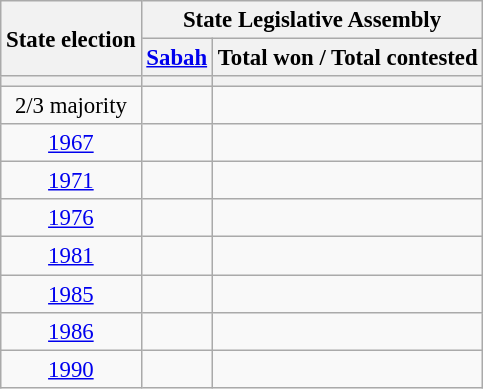<table class="wikitable sortable" style="text-align:center; font-size:95%">
<tr>
<th rowspan="2">State election</th>
<th colspan="2">State Legislative Assembly</th>
</tr>
<tr>
<th><a href='#'>Sabah</a></th>
<th>Total won / Total contested</th>
</tr>
<tr>
<th></th>
<th></th>
<th></th>
</tr>
<tr>
<td>2/3 majority</td>
<td></td>
<td></td>
</tr>
<tr>
<td><a href='#'>1967</a></td>
<td></td>
<td></td>
</tr>
<tr>
<td><a href='#'>1971</a></td>
<td></td>
<td></td>
</tr>
<tr>
<td><a href='#'>1976</a></td>
<td></td>
<td></td>
</tr>
<tr>
<td><a href='#'>1981</a></td>
<td></td>
<td></td>
</tr>
<tr>
<td><a href='#'>1985</a></td>
<td></td>
<td></td>
</tr>
<tr>
<td><a href='#'>1986</a></td>
<td></td>
<td></td>
</tr>
<tr>
<td><a href='#'>1990</a></td>
<td></td>
<td></td>
</tr>
</table>
